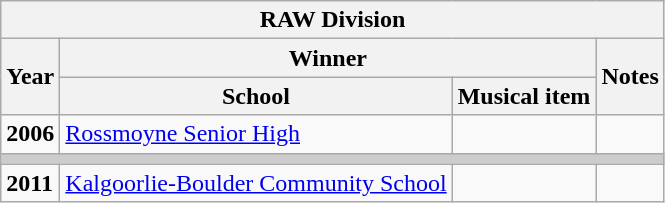<table class="wikitable sortable">
<tr>
<th colspan=8>RAW Division</th>
</tr>
<tr>
<th rowspan=2>Year</th>
<th colspan=2>Winner</th>
<th rowspan=2>Notes</th>
</tr>
<tr>
<th>School</th>
<th>Musical item</th>
</tr>
<tr>
<td><strong>2006</strong></td>
<td><a href='#'>Rossmoyne Senior High</a></td>
<td></td>
<td></td>
</tr>
<tr>
<th colspan=8 style="background: #cccccc;"></th>
</tr>
<tr>
<td><strong>2011</strong></td>
<td><a href='#'>Kalgoorlie-Boulder Community School</a></td>
<td></td>
<td></td>
</tr>
</table>
